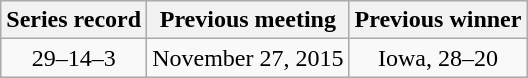<table class="wikitable" style="text-align:center">
<tr>
<th>Series record</th>
<th>Previous meeting</th>
<th>Previous winner</th>
</tr>
<tr>
<td>29–14–3</td>
<td>November 27, 2015</td>
<td>Iowa, 28–20</td>
</tr>
</table>
